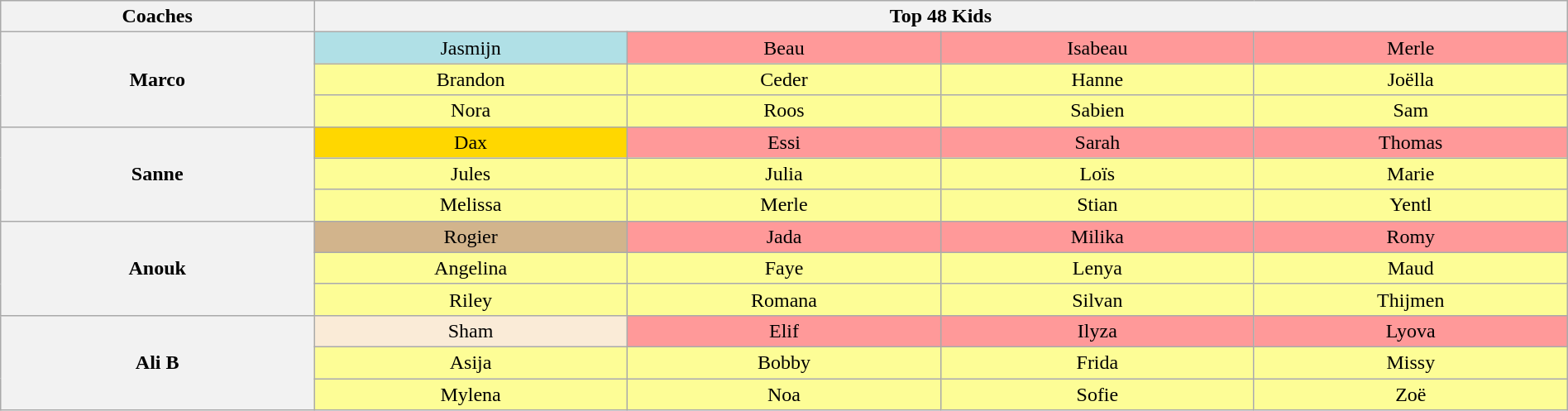<table class="wikitable" style="text-align:center; width:100%">
<tr>
<th width="20%" scope="col">Coaches</th>
<th colspan="4" width="80%" scope="col">Top 48 Kids</th>
</tr>
<tr>
<th rowspan="3">Marco</th>
<td style="background:#B0E0E6; width:20%">Jasmijn</td>
<td style="background:#FF9999; width:20%">Beau</td>
<td style="background:#FF9999; width:20%">Isabeau</td>
<td style="background:#FF9999; width:20%">Merle</td>
</tr>
<tr>
<td style="background:#FDFD96">Brandon</td>
<td style="background:#FDFD96">Ceder</td>
<td style="background:#FDFD96">Hanne</td>
<td style="background:#FDFD96">Joëlla</td>
</tr>
<tr>
<td style="background:#FDFD96">Nora</td>
<td style="background:#FDFD96">Roos</td>
<td style="background:#FDFD96">Sabien</td>
<td style="background:#FDFD96">Sam</td>
</tr>
<tr>
<th rowspan="3">Sanne</th>
<td style="background:gold">Dax</td>
<td style="background:#FF9999">Essi</td>
<td style="background:#FF9999">Sarah</td>
<td style="background:#FF9999">Thomas</td>
</tr>
<tr>
<td style="background:#FDFD96">Jules</td>
<td style="background:#FDFD96">Julia</td>
<td style="background:#FDFD96">Loïs</td>
<td style="background:#FDFD96">Marie</td>
</tr>
<tr>
<td style="background:#FDFD96">Melissa</td>
<td style="background:#FDFD96">Merle</td>
<td style="background:#FDFD96">Stian</td>
<td style="background:#FDFD96">Yentl</td>
</tr>
<tr>
<th rowspan="3">Anouk</th>
<td style="background:tan">Rogier</td>
<td style="background:#FF9999">Jada</td>
<td style="background:#FF9999">Milika</td>
<td style="background:#FF9999">Romy</td>
</tr>
<tr>
<td style="background:#FDFD96">Angelina</td>
<td style="background:#FDFD96">Faye</td>
<td style="background:#FDFD96">Lenya</td>
<td style="background:#FDFD96">Maud</td>
</tr>
<tr>
<td style="background:#FDFD96">Riley</td>
<td style="background:#FDFD96">Romana</td>
<td style="background:#FDFD96">Silvan</td>
<td style="background:#FDFD96">Thijmen</td>
</tr>
<tr>
<th rowspan="3">Ali B</th>
<td style="background:antiquewhite">Sham</td>
<td style="background:#FF9999">Elif</td>
<td style="background:#FF9999">Ilyza</td>
<td style="background:#FF9999">Lyova</td>
</tr>
<tr>
<td style="background:#FDFD96">Asija</td>
<td style="background:#FDFD96">Bobby</td>
<td style="background:#FDFD96">Frida</td>
<td style="background:#FDFD96">Missy</td>
</tr>
<tr>
<td style="background:#FDFD96">Mylena</td>
<td style="background:#FDFD96">Noa</td>
<td style="background:#FDFD96">Sofie</td>
<td style="background:#FDFD96">Zoë</td>
</tr>
</table>
